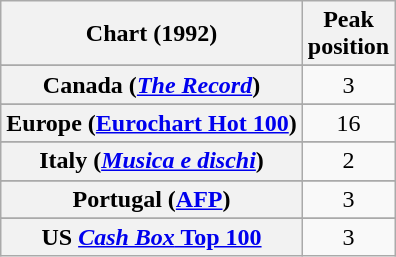<table class="wikitable sortable plainrowheaders" style="text-align:center;">
<tr>
<th>Chart (1992)</th>
<th>Peak<br>position</th>
</tr>
<tr>
</tr>
<tr>
</tr>
<tr>
<th scope="row">Canada (<em><a href='#'>The Record</a></em>)</th>
<td>3</td>
</tr>
<tr>
</tr>
<tr>
<th scope="row">Europe (<a href='#'>Eurochart Hot 100</a>)</th>
<td>16</td>
</tr>
<tr>
</tr>
<tr>
</tr>
<tr>
</tr>
<tr>
<th scope="row">Italy (<em><a href='#'>Musica e dischi</a></em>)</th>
<td>2</td>
</tr>
<tr>
</tr>
<tr>
</tr>
<tr>
</tr>
<tr>
<th scope="row">Portugal (<a href='#'>AFP</a>)</th>
<td>3</td>
</tr>
<tr>
</tr>
<tr>
</tr>
<tr>
</tr>
<tr>
</tr>
<tr>
</tr>
<tr>
</tr>
<tr>
</tr>
<tr>
<th scope="row">US <a href='#'><em>Cash Box</em> Top 100</a></th>
<td>3</td>
</tr>
</table>
